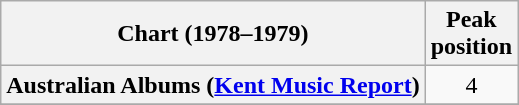<table class="wikitable sortable plainrowheaders">
<tr>
<th>Chart (1978–1979)</th>
<th>Peak<br>position</th>
</tr>
<tr>
<th scope="row">Australian Albums (<a href='#'>Kent Music Report</a>)</th>
<td style="text-align:center;">4</td>
</tr>
<tr>
</tr>
</table>
